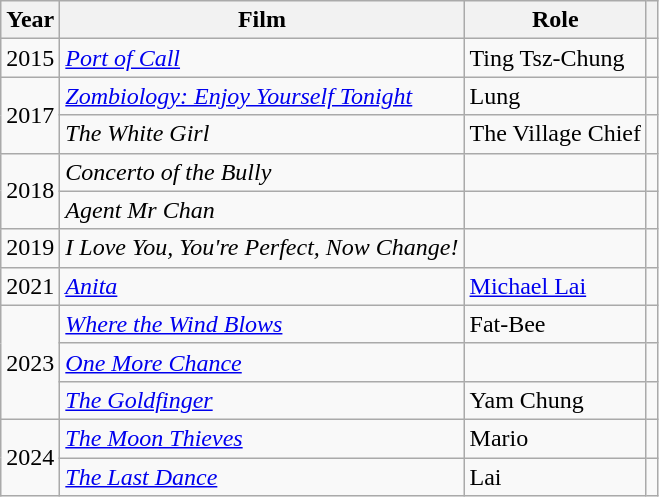<table class="wikitable sortable">
<tr>
<th>Year</th>
<th>Film</th>
<th>Role</th>
<th></th>
</tr>
<tr>
<td>2015</td>
<td><em><a href='#'>Port of Call</a></em></td>
<td>Ting Tsz-Chung</td>
<td></td>
</tr>
<tr>
<td rowspan=2>2017</td>
<td><em><a href='#'>Zombiology: Enjoy Yourself Tonight</a></em></td>
<td>Lung</td>
<td></td>
</tr>
<tr>
<td><em>The White Girl</em></td>
<td>The Village Chief</td>
<td></td>
</tr>
<tr>
<td rowspan=2>2018</td>
<td><em>Concerto of the Bully</em></td>
<td></td>
<td></td>
</tr>
<tr>
<td><em>Agent Mr Chan</em></td>
<td></td>
<td></td>
</tr>
<tr>
<td>2019</td>
<td><em>I Love You, You're Perfect, Now Change!</em></td>
<td></td>
<td></td>
</tr>
<tr>
<td>2021</td>
<td><em><a href='#'>Anita</a></em></td>
<td><a href='#'>Michael Lai</a></td>
<td></td>
</tr>
<tr>
<td rowspan=3>2023</td>
<td><em><a href='#'>Where the Wind Blows</a></em></td>
<td>Fat-Bee</td>
<td></td>
</tr>
<tr>
<td><em><a href='#'>One More Chance</a></em></td>
<td></td>
<td></td>
</tr>
<tr>
<td><em><a href='#'>The Goldfinger</a></em></td>
<td>Yam Chung</td>
<td></td>
</tr>
<tr>
<td rowspan="2">2024</td>
<td><em><a href='#'>The Moon Thieves</a></em></td>
<td>Mario</td>
<td></td>
</tr>
<tr>
<td><em><a href='#'>The Last Dance</a></em></td>
<td>Lai</td>
<td></td>
</tr>
</table>
